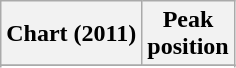<table class="wikitable sortable plainrowheaders">
<tr>
<th>Chart (2011)</th>
<th>Peak<br>position</th>
</tr>
<tr>
</tr>
<tr>
</tr>
<tr>
</tr>
<tr>
</tr>
<tr>
</tr>
<tr>
</tr>
<tr>
</tr>
<tr>
</tr>
<tr>
</tr>
<tr>
</tr>
<tr>
</tr>
<tr>
</tr>
<tr>
</tr>
<tr>
</tr>
<tr>
</tr>
<tr>
</tr>
<tr>
</tr>
</table>
